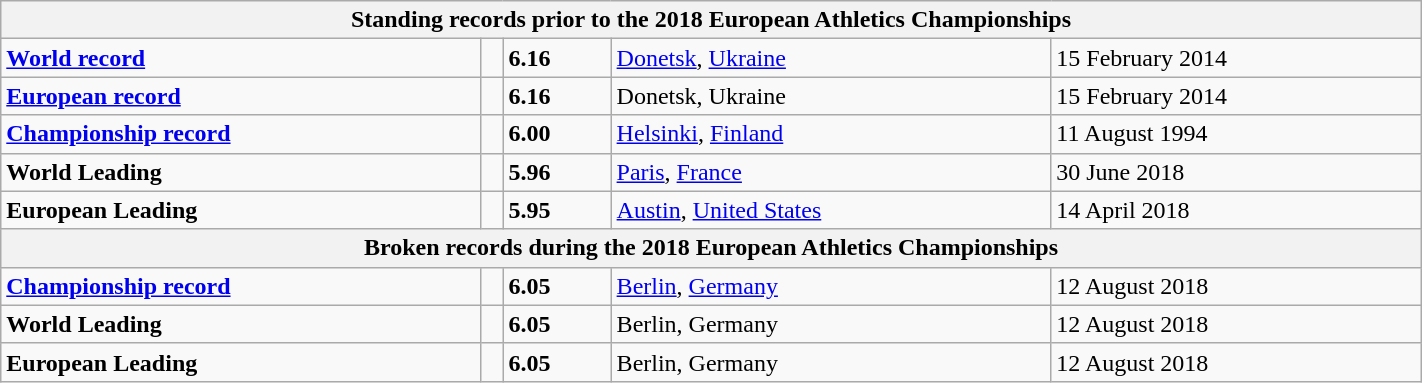<table class="wikitable" width=75%>
<tr>
<th colspan="5">Standing records prior to the 2018 European Athletics Championships</th>
</tr>
<tr>
<td><strong><a href='#'>World record</a></strong></td>
<td></td>
<td><strong>6.16</strong></td>
<td><a href='#'>Donetsk</a>, <a href='#'>Ukraine</a></td>
<td>15 February 2014</td>
</tr>
<tr>
<td><strong><a href='#'>European record</a></strong></td>
<td></td>
<td><strong>6.16</strong></td>
<td>Donetsk,  Ukraine</td>
<td>15 February 2014</td>
</tr>
<tr>
<td><strong><a href='#'>Championship record</a></strong></td>
<td></td>
<td><strong>6.00</strong></td>
<td><a href='#'>Helsinki</a>, <a href='#'>Finland</a></td>
<td>11 August 1994</td>
</tr>
<tr>
<td><strong>World Leading</strong></td>
<td></td>
<td><strong>5.96</strong></td>
<td><a href='#'>Paris</a>, <a href='#'>France</a></td>
<td>30 June 2018</td>
</tr>
<tr>
<td><strong>European Leading</strong></td>
<td></td>
<td><strong>5.95</strong></td>
<td><a href='#'>Austin</a>, <a href='#'>United States</a></td>
<td>14 April 2018</td>
</tr>
<tr>
<th colspan="5">Broken records during the 2018 European Athletics Championships</th>
</tr>
<tr>
<td><strong><a href='#'>Championship record</a></strong></td>
<td></td>
<td><strong>6.05</strong></td>
<td><a href='#'>Berlin</a>, <a href='#'>Germany</a></td>
<td>12 August 2018</td>
</tr>
<tr>
<td><strong>World Leading</strong></td>
<td></td>
<td><strong>6.05</strong></td>
<td>Berlin, Germany</td>
<td>12 August 2018</td>
</tr>
<tr>
<td><strong>European Leading</strong></td>
<td></td>
<td><strong>6.05</strong></td>
<td>Berlin, Germany</td>
<td>12 August 2018</td>
</tr>
</table>
